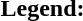<table class="toccolours" style="font-size:100%; white-space:nowrap;">
<tr>
<td><strong>Legend:</strong></td>
<td>      </td>
</tr>
<tr>
<td></td>
</tr>
<tr>
<td></td>
</tr>
</table>
